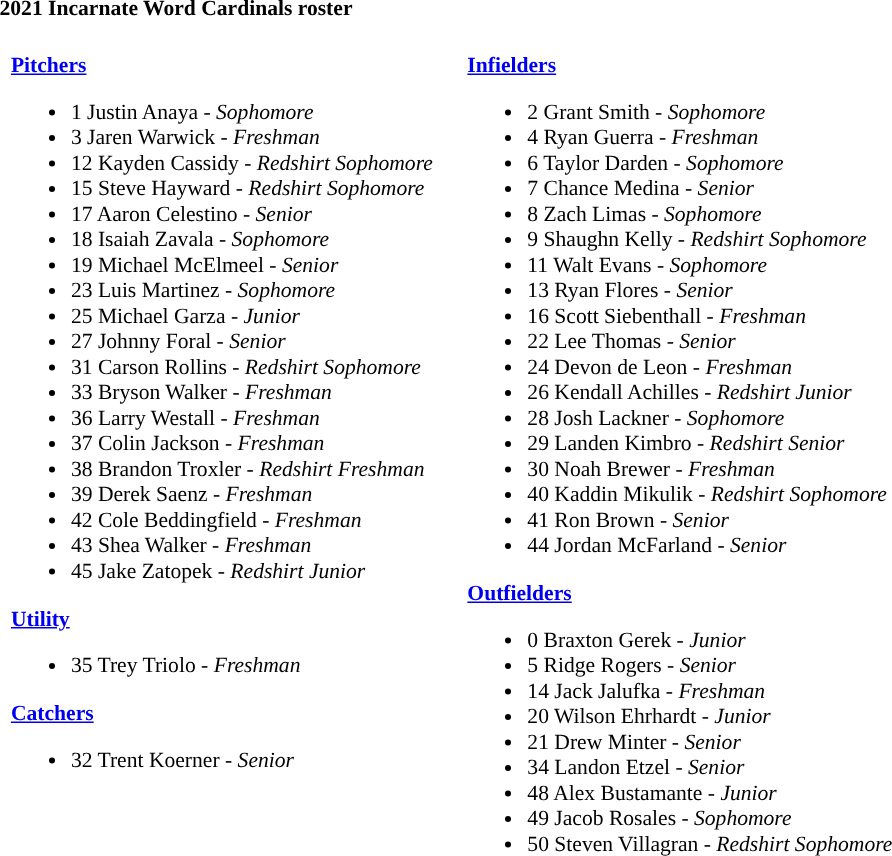<table class="toccolours" style="text-align: left; font-size:90%;">
<tr>
<th colspan="9">2021 Incarnate Word Cardinals roster</th>
</tr>
<tr>
<td width="03"> </td>
<td valign="top"><br><strong><a href='#'>Pitchers</a></strong><ul><li>1 Justin Anaya - <em>Sophomore</em></li><li>3 Jaren Warwick - <em>Freshman</em></li><li>12 Kayden Cassidy - <em>Redshirt Sophomore</em></li><li>15 Steve Hayward - <em>Redshirt Sophomore</em></li><li>17 Aaron Celestino - <em>Senior</em></li><li>18 Isaiah Zavala - <em>Sophomore</em></li><li>19 Michael McElmeel - <em>Senior</em></li><li>23 Luis Martinez - <em>Sophomore</em></li><li>25 Michael Garza - <em>Junior</em></li><li>27 Johnny Foral - <em>Senior</em></li><li>31 Carson Rollins - <em>Redshirt Sophomore</em></li><li>33 Bryson Walker - <em>Freshman</em></li><li>36 Larry Westall - <em>Freshman</em></li><li>37 Colin Jackson - <em>Freshman</em></li><li>38 Brandon Troxler - <em>Redshirt Freshman</em></li><li>39 Derek Saenz - <em>Freshman</em></li><li>42 Cole Beddingfield - <em>Freshman</em></li><li>43 Shea Walker - <em>Freshman</em></li><li>45 Jake Zatopek - <em>Redshirt Junior</em></li></ul><strong><a href='#'>Utility</a></strong><ul><li>35 Trey Triolo - <em>Freshman</em></li></ul><strong><a href='#'>Catchers</a></strong><ul><li>32 Trent Koerner - <em>Senior</em></li></ul></td>
<td width="15"> </td>
<td valign="top"><br><strong><a href='#'>Infielders</a></strong><ul><li>2 Grant Smith - <em>Sophomore</em></li><li>4 Ryan Guerra - <em>Freshman</em></li><li>6 Taylor Darden - <em>Sophomore</em></li><li>7 Chance Medina - <em>Senior</em></li><li>8 Zach Limas - <em>Sophomore</em></li><li>9 Shaughn Kelly - <em>Redshirt Sophomore</em></li><li>11 Walt Evans - <em>Sophomore</em></li><li>13 Ryan Flores - <em>Senior</em></li><li>16 Scott Siebenthall - <em>Freshman</em></li><li>22 Lee Thomas - <em>Senior</em></li><li>24 Devon de Leon - <em>Freshman</em></li><li>26 Kendall Achilles - <em>Redshirt Junior</em></li><li>28 Josh Lackner - <em>Sophomore</em></li><li>29 Landen Kimbro - <em>Redshirt Senior</em></li><li>30 Noah Brewer - <em>Freshman</em></li><li>40 Kaddin Mikulik - <em>Redshirt Sophomore</em></li><li>41 Ron Brown - <em>Senior</em></li><li>44 Jordan McFarland - <em>Senior</em></li></ul><strong><a href='#'>Outfielders</a></strong><ul><li>0 Braxton Gerek - <em>Junior</em></li><li>5 Ridge Rogers - <em>Senior</em></li><li>14 Jack Jalufka - <em>Freshman</em></li><li>20 Wilson Ehrhardt - <em>Junior</em></li><li>21 Drew Minter - <em>Senior</em></li><li>34 Landon Etzel - <em>Senior</em></li><li>48 Alex Bustamante - <em>Junior</em></li><li>49 Jacob Rosales - <em>Sophomore</em></li><li>50 Steven Villagran - <em>Redshirt Sophomore</em></li></ul></td>
</tr>
</table>
